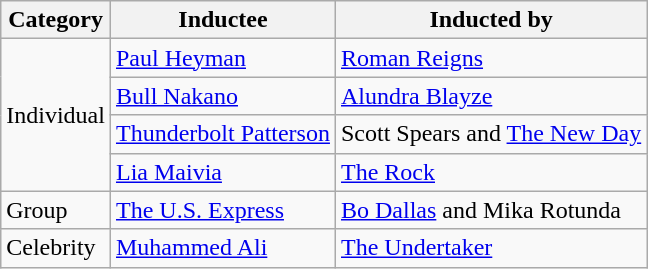<table class="wikitable">
<tr>
<th>Category</th>
<th>Inductee</th>
<th>Inducted by</th>
</tr>
<tr>
<td rowspan=4>Individual</td>
<td><a href='#'>Paul Heyman</a></td>
<td><a href='#'>Roman Reigns</a></td>
</tr>
<tr>
<td><a href='#'>Bull Nakano</a></td>
<td><a href='#'>Alundra Blayze</a></td>
</tr>
<tr>
<td><a href='#'>Thunderbolt Patterson</a></td>
<td>Scott Spears and <a href='#'>The New Day</a><br></td>
</tr>
<tr>
<td><a href='#'>Lia Maivia</a></td>
<td><a href='#'>The Rock</a></td>
</tr>
<tr>
<td>Group</td>
<td><a href='#'>The U.S. Express</a><br></td>
<td><a href='#'>Bo Dallas</a> and Mika Rotunda</td>
</tr>
<tr>
<td>Celebrity</td>
<td><a href='#'>Muhammed Ali</a></td>
<td><a href='#'>The Undertaker</a></td>
</tr>
</table>
